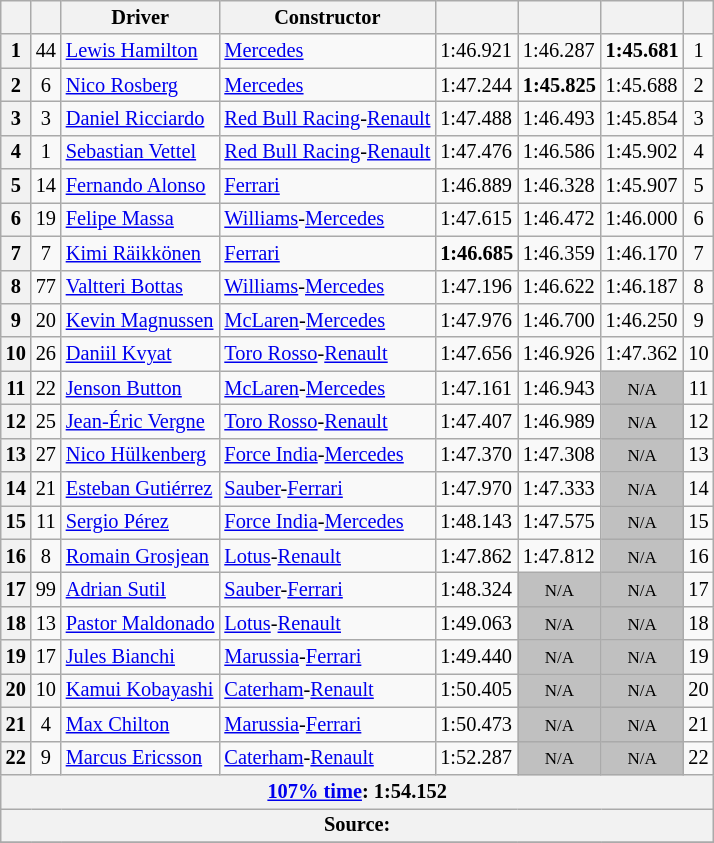<table class= "wikitable sortable" style="font-size:85%">
<tr>
<th scope="col"></th>
<th scope="col"></th>
<th scope="col">Driver</th>
<th scope="col">Constructor</th>
<th scope="col"></th>
<th scope="col"></th>
<th scope="col"></th>
<th scope="col"></th>
</tr>
<tr>
<th scope="row">1</th>
<td align="center">44</td>
<td data-sort-value="HAM"> <a href='#'>Lewis Hamilton</a></td>
<td><a href='#'>Mercedes</a></td>
<td>1:46.921</td>
<td>1:46.287</td>
<td><strong>1:45.681</strong></td>
<td align="center">1</td>
</tr>
<tr>
<th scope="row">2</th>
<td align="center">6</td>
<td data-sort-value="ROS"> <a href='#'>Nico Rosberg</a></td>
<td><a href='#'>Mercedes</a></td>
<td>1:47.244</td>
<td><strong>1:45.825</strong></td>
<td>1:45.688</td>
<td align="center">2</td>
</tr>
<tr>
<th scope="row">3</th>
<td align="center">3</td>
<td data-sort-value="RIC"> <a href='#'>Daniel Ricciardo</a></td>
<td><a href='#'>Red Bull Racing</a>-<a href='#'>Renault</a></td>
<td>1:47.488</td>
<td>1:46.493</td>
<td>1:45.854</td>
<td align="center">3</td>
</tr>
<tr>
<th scope="row">4</th>
<td align="center">1</td>
<td data-sort-value="VET"> <a href='#'>Sebastian Vettel</a></td>
<td><a href='#'>Red Bull Racing</a>-<a href='#'>Renault</a></td>
<td>1:47.476</td>
<td>1:46.586</td>
<td>1:45.902</td>
<td align="center">4</td>
</tr>
<tr>
<th scope="row">5</th>
<td align="center">14</td>
<td data-sort-value="ALO"> <a href='#'>Fernando Alonso</a></td>
<td><a href='#'>Ferrari</a></td>
<td>1:46.889</td>
<td>1:46.328</td>
<td>1:45.907</td>
<td align="center">5</td>
</tr>
<tr>
<th scope="row">6</th>
<td align="center">19</td>
<td data-sort-value="MAS"> <a href='#'>Felipe Massa</a></td>
<td><a href='#'>Williams</a>-<a href='#'>Mercedes</a></td>
<td>1:47.615</td>
<td>1:46.472</td>
<td>1:46.000</td>
<td align="center">6</td>
</tr>
<tr>
<th scope="row">7</th>
<td align="center">7</td>
<td data-sort-value="RAI"> <a href='#'>Kimi Räikkönen</a></td>
<td><a href='#'>Ferrari</a></td>
<td><strong>1:46.685</strong></td>
<td>1:46.359</td>
<td>1:46.170</td>
<td align="center">7</td>
</tr>
<tr>
<th scope="row">8</th>
<td align="center">77</td>
<td data-sort-value="BOT"> <a href='#'>Valtteri Bottas</a></td>
<td><a href='#'>Williams</a>-<a href='#'>Mercedes</a></td>
<td>1:47.196</td>
<td>1:46.622</td>
<td>1:46.187</td>
<td align="center">8</td>
</tr>
<tr>
<th scope="row">9</th>
<td align="center">20</td>
<td data-sort-value="MAG"> <a href='#'>Kevin Magnussen</a></td>
<td><a href='#'>McLaren</a>-<a href='#'>Mercedes</a></td>
<td>1:47.976</td>
<td>1:46.700</td>
<td>1:46.250</td>
<td align="center">9</td>
</tr>
<tr>
<th scope="row">10</th>
<td align="center">26</td>
<td data-sort-value="KVY"> <a href='#'>Daniil Kvyat</a></td>
<td><a href='#'>Toro Rosso</a>-<a href='#'>Renault</a></td>
<td>1:47.656</td>
<td>1:46.926</td>
<td>1:47.362</td>
<td align="center">10</td>
</tr>
<tr>
<th scope="row">11</th>
<td align="center">22</td>
<td data-sort-value="BUT"> <a href='#'>Jenson Button</a></td>
<td><a href='#'>McLaren</a>-<a href='#'>Mercedes</a></td>
<td>1:47.161</td>
<td>1:46.943</td>
<td style="background: silver" align="center" data-sort-value="11"><small>N/A</small></td>
<td align="center">11</td>
</tr>
<tr>
<th scope="row">12</th>
<td align="center">25</td>
<td data-sort-value="VER"> <a href='#'>Jean-Éric Vergne</a></td>
<td><a href='#'>Toro Rosso</a>-<a href='#'>Renault</a></td>
<td>1:47.407</td>
<td>1:46.989</td>
<td style="background: silver" align="center" data-sort-value="12"><small>N/A</small></td>
<td align="center">12</td>
</tr>
<tr>
<th scope="row">13</th>
<td align="center">27</td>
<td data-sort-value="HUL"> <a href='#'>Nico Hülkenberg</a></td>
<td><a href='#'>Force India</a>-<a href='#'>Mercedes</a></td>
<td>1:47.370</td>
<td>1:47.308</td>
<td style="background: silver" align="center" data-sort-value="13"><small>N/A</small></td>
<td align="center">13</td>
</tr>
<tr>
<th scope="row">14</th>
<td align="center">21</td>
<td data-sort-value="GUT"> <a href='#'>Esteban Gutiérrez</a></td>
<td><a href='#'>Sauber</a>-<a href='#'>Ferrari</a></td>
<td>1:47.970</td>
<td>1:47.333</td>
<td style="background: silver" align="center" data-sort-value="14"><small>N/A</small></td>
<td align="center">14</td>
</tr>
<tr>
<th scope="row">15</th>
<td align="center">11</td>
<td data-sort-value="PER"> <a href='#'>Sergio Pérez</a></td>
<td><a href='#'>Force India</a>-<a href='#'>Mercedes</a></td>
<td>1:48.143</td>
<td>1:47.575</td>
<td style="background: silver" align="center" data-sort-value="15"><small>N/A</small></td>
<td align="center">15</td>
</tr>
<tr>
<th scope="row">16</th>
<td align="center">8</td>
<td data-sort-value="GRO"> <a href='#'>Romain Grosjean</a></td>
<td><a href='#'>Lotus</a>-<a href='#'>Renault</a></td>
<td>1:47.862</td>
<td>1:47.812</td>
<td style="background: silver" align="center" data-sort-value="16"><small>N/A</small></td>
<td align="center">16</td>
</tr>
<tr>
<th scope="row">17</th>
<td align="center">99</td>
<td data-sort-value="SUT"> <a href='#'>Adrian Sutil</a></td>
<td><a href='#'>Sauber</a>-<a href='#'>Ferrari</a></td>
<td>1:48.324</td>
<td style="background: silver" align="center" data-sort-value="17"><small>N/A</small></td>
<td style="background: silver" align="center" data-sort-value="17"><small>N/A</small></td>
<td align="center">17</td>
</tr>
<tr>
<th scope="row">18</th>
<td align="center">13</td>
<td data-sort-value="MAL"> <a href='#'>Pastor Maldonado</a></td>
<td><a href='#'>Lotus</a>-<a href='#'>Renault</a></td>
<td>1:49.063</td>
<td style="background: silver" align="center" data-sort-value="18"><small>N/A</small></td>
<td style="background: silver" align="center" data-sort-value="18"><small>N/A</small></td>
<td align="center">18</td>
</tr>
<tr>
<th scope="row">19</th>
<td align="center">17</td>
<td data-sort-value="BIA"> <a href='#'>Jules Bianchi</a></td>
<td><a href='#'>Marussia</a>-<a href='#'>Ferrari</a></td>
<td>1:49.440</td>
<td style="background: silver" align="center" data-sort-value="19"><small>N/A</small></td>
<td style="background: silver" align="center" data-sort-value="19"><small>N/A</small></td>
<td align="center">19</td>
</tr>
<tr>
<th scope="row">20</th>
<td align="center">10</td>
<td data-sort-value="KOB"> <a href='#'>Kamui Kobayashi</a></td>
<td><a href='#'>Caterham</a>-<a href='#'>Renault</a></td>
<td>1:50.405</td>
<td style="background: silver" align="center" data-sort-value="20"><small>N/A</small></td>
<td style="background: silver" align="center" data-sort-value="20"><small>N/A</small></td>
<td align="center">20</td>
</tr>
<tr>
<th scope="row">21</th>
<td align="center">4</td>
<td data-sort-value="CHI"> <a href='#'>Max Chilton</a></td>
<td><a href='#'>Marussia</a>-<a href='#'>Ferrari</a></td>
<td>1:50.473</td>
<td style="background: silver" align="center" data-sort-value="21"><small>N/A</small></td>
<td style="background: silver" align="center" data-sort-value="21"><small>N/A</small></td>
<td align="center">21</td>
</tr>
<tr>
<th scope="row">22</th>
<td align="center">9</td>
<td data-sort-value="ERI"> <a href='#'>Marcus Ericsson</a></td>
<td><a href='#'>Caterham</a>-<a href='#'>Renault</a></td>
<td>1:52.287</td>
<td style="background: silver" align="center" data-sort-value="22"><small>N/A</small></td>
<td style="background: silver" align="center" data-sort-value="22"><small>N/A</small></td>
<td align="center">22</td>
</tr>
<tr class="sortbottom">
<th colspan=8><a href='#'>107% time</a>: 1:54.152</th>
</tr>
<tr>
<th colspan=8>Source:</th>
</tr>
<tr>
</tr>
</table>
